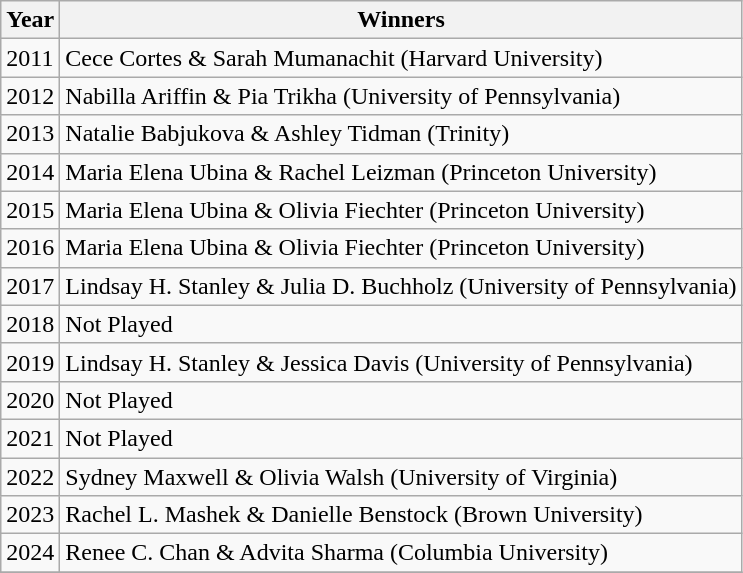<table class="wikitable">
<tr>
<th>Year</th>
<th>Winners</th>
</tr>
<tr>
<td>2011</td>
<td>Cece Cortes & Sarah Mumanachit (Harvard University)</td>
</tr>
<tr>
<td>2012</td>
<td>Nabilla Ariffin & Pia Trikha (University of Pennsylvania)</td>
</tr>
<tr>
<td>2013</td>
<td>Natalie Babjukova & Ashley Tidman (Trinity)</td>
</tr>
<tr>
<td>2014</td>
<td>Maria Elena Ubina & Rachel Leizman (Princeton University)</td>
</tr>
<tr>
<td>2015</td>
<td>Maria Elena Ubina & Olivia Fiechter (Princeton University)</td>
</tr>
<tr>
<td>2016</td>
<td>Maria Elena Ubina & Olivia Fiechter (Princeton University)</td>
</tr>
<tr>
<td>2017</td>
<td>Lindsay H. Stanley & Julia D. Buchholz (University of Pennsylvania)</td>
</tr>
<tr>
<td>2018</td>
<td>Not Played</td>
</tr>
<tr>
<td>2019</td>
<td>Lindsay H. Stanley & Jessica Davis (University of Pennsylvania)</td>
</tr>
<tr>
<td>2020</td>
<td>Not Played</td>
</tr>
<tr>
<td>2021</td>
<td>Not Played</td>
</tr>
<tr>
<td>2022</td>
<td>Sydney Maxwell & Olivia Walsh (University of Virginia)</td>
</tr>
<tr>
<td>2023</td>
<td>Rachel L. Mashek & Danielle Benstock (Brown University)</td>
</tr>
<tr>
<td>2024</td>
<td>Renee C. Chan & Advita Sharma (Columbia University)</td>
</tr>
<tr>
</tr>
</table>
